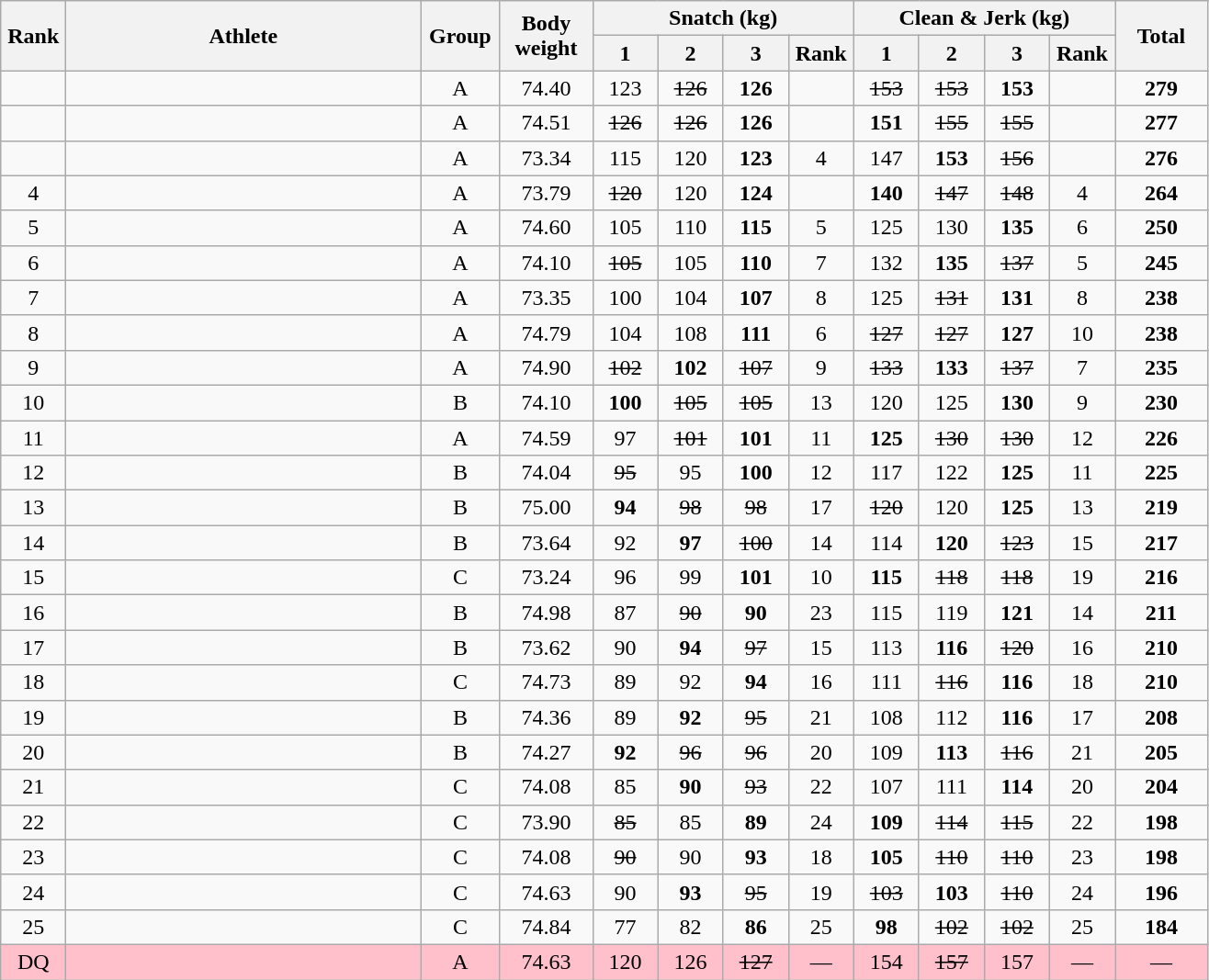<table class = "wikitable" style="text-align:center;">
<tr>
<th rowspan=2 width=40>Rank</th>
<th rowspan=2 width=250>Athlete</th>
<th rowspan=2 width=50>Group</th>
<th rowspan=2 width=60>Body weight</th>
<th colspan=4>Snatch (kg)</th>
<th colspan=4>Clean & Jerk (kg)</th>
<th rowspan=2 width=60>Total</th>
</tr>
<tr>
<th width=40>1</th>
<th width=40>2</th>
<th width=40>3</th>
<th width=40>Rank</th>
<th width=40>1</th>
<th width=40>2</th>
<th width=40>3</th>
<th width=40>Rank</th>
</tr>
<tr>
<td></td>
<td align=left></td>
<td>A</td>
<td>74.40</td>
<td>123</td>
<td><s>126</s></td>
<td><strong>126</strong></td>
<td></td>
<td><s>153</s></td>
<td><s>153</s></td>
<td><strong>153</strong></td>
<td></td>
<td><strong>279</strong></td>
</tr>
<tr>
<td></td>
<td align=left></td>
<td>A</td>
<td>74.51</td>
<td><s>126</s></td>
<td><s>126</s></td>
<td><strong>126</strong></td>
<td></td>
<td><strong>151</strong></td>
<td><s>155</s></td>
<td><s>155</s></td>
<td></td>
<td><strong>277</strong></td>
</tr>
<tr>
<td></td>
<td align=left></td>
<td>A</td>
<td>73.34</td>
<td>115</td>
<td>120</td>
<td><strong>123</strong></td>
<td>4</td>
<td>147</td>
<td><strong>153</strong></td>
<td><s>156</s></td>
<td></td>
<td><strong>276</strong></td>
</tr>
<tr>
<td>4</td>
<td align=left></td>
<td>A</td>
<td>73.79</td>
<td><s>120</s></td>
<td>120</td>
<td><strong>124</strong></td>
<td></td>
<td><strong>140</strong></td>
<td><s>147</s></td>
<td><s>148</s></td>
<td>4</td>
<td><strong>264</strong></td>
</tr>
<tr>
<td>5</td>
<td align=left></td>
<td>A</td>
<td>74.60</td>
<td>105</td>
<td>110</td>
<td><strong>115</strong></td>
<td>5</td>
<td>125</td>
<td>130</td>
<td><strong>135</strong></td>
<td>6</td>
<td><strong>250</strong></td>
</tr>
<tr>
<td>6</td>
<td align=left></td>
<td>A</td>
<td>74.10</td>
<td><s>105</s></td>
<td>105</td>
<td><strong>110</strong></td>
<td>7</td>
<td>132</td>
<td><strong>135</strong></td>
<td><s>137</s></td>
<td>5</td>
<td><strong>245</strong></td>
</tr>
<tr>
<td>7</td>
<td align=left></td>
<td>A</td>
<td>73.35</td>
<td>100</td>
<td>104</td>
<td><strong>107</strong></td>
<td>8</td>
<td>125</td>
<td><s>131</s></td>
<td><strong>131</strong></td>
<td>8</td>
<td><strong>238</strong></td>
</tr>
<tr>
<td>8</td>
<td align=left></td>
<td>A</td>
<td>74.79</td>
<td>104</td>
<td>108</td>
<td><strong>111</strong></td>
<td>6</td>
<td><s>127</s></td>
<td><s>127</s></td>
<td><strong>127</strong></td>
<td>10</td>
<td><strong>238</strong></td>
</tr>
<tr>
<td>9</td>
<td align=left></td>
<td>A</td>
<td>74.90</td>
<td><s>102</s></td>
<td><strong>102</strong></td>
<td><s>107</s></td>
<td>9</td>
<td><s>133</s></td>
<td><strong>133</strong></td>
<td><s>137</s></td>
<td>7</td>
<td><strong>235</strong></td>
</tr>
<tr>
<td>10</td>
<td align=left></td>
<td>B</td>
<td>74.10</td>
<td><strong>100</strong></td>
<td><s>105</s></td>
<td><s>105</s></td>
<td>13</td>
<td>120</td>
<td>125</td>
<td><strong>130</strong></td>
<td>9</td>
<td><strong>230</strong></td>
</tr>
<tr>
<td>11</td>
<td align=left></td>
<td>A</td>
<td>74.59</td>
<td>97</td>
<td><s>101</s></td>
<td><strong>101</strong></td>
<td>11</td>
<td><strong>125</strong></td>
<td><s>130</s></td>
<td><s>130</s></td>
<td>12</td>
<td><strong>226</strong></td>
</tr>
<tr>
<td>12</td>
<td align=left></td>
<td>B</td>
<td>74.04</td>
<td><s>95</s></td>
<td>95</td>
<td><strong>100</strong></td>
<td>12</td>
<td>117</td>
<td>122</td>
<td><strong>125</strong></td>
<td>11</td>
<td><strong>225</strong></td>
</tr>
<tr>
<td>13</td>
<td align=left></td>
<td>B</td>
<td>75.00</td>
<td><strong>94</strong></td>
<td><s>98</s></td>
<td><s>98</s></td>
<td>17</td>
<td><s>120</s></td>
<td>120</td>
<td><strong>125</strong></td>
<td>13</td>
<td><strong>219</strong></td>
</tr>
<tr>
<td>14</td>
<td align=left></td>
<td>B</td>
<td>73.64</td>
<td>92</td>
<td><strong>97</strong></td>
<td><s>100</s></td>
<td>14</td>
<td>114</td>
<td><strong>120</strong></td>
<td><s>123</s></td>
<td>15</td>
<td><strong>217</strong></td>
</tr>
<tr>
<td>15</td>
<td align=left></td>
<td>C</td>
<td>73.24</td>
<td>96</td>
<td>99</td>
<td><strong>101</strong></td>
<td>10</td>
<td><strong>115</strong></td>
<td><s>118</s></td>
<td><s>118</s></td>
<td>19</td>
<td><strong>216</strong></td>
</tr>
<tr>
<td>16</td>
<td align=left></td>
<td>B</td>
<td>74.98</td>
<td>87</td>
<td><s>90</s></td>
<td><strong>90</strong></td>
<td>23</td>
<td>115</td>
<td>119</td>
<td><strong>121</strong></td>
<td>14</td>
<td><strong>211</strong></td>
</tr>
<tr>
<td>17</td>
<td align=left></td>
<td>B</td>
<td>73.62</td>
<td>90</td>
<td><strong>94</strong></td>
<td><s>97</s></td>
<td>15</td>
<td>113</td>
<td><strong>116</strong></td>
<td><s>120</s></td>
<td>16</td>
<td><strong>210</strong></td>
</tr>
<tr>
<td>18</td>
<td align=left></td>
<td>C</td>
<td>74.73</td>
<td>89</td>
<td>92</td>
<td><strong>94</strong></td>
<td>16</td>
<td>111</td>
<td><s>116</s></td>
<td><strong>116</strong></td>
<td>18</td>
<td><strong>210</strong></td>
</tr>
<tr>
<td>19</td>
<td align=left></td>
<td>B</td>
<td>74.36</td>
<td>89</td>
<td><strong>92</strong></td>
<td><s>95</s></td>
<td>21</td>
<td>108</td>
<td>112</td>
<td><strong>116</strong></td>
<td>17</td>
<td><strong>208</strong></td>
</tr>
<tr>
<td>20</td>
<td align=left></td>
<td>B</td>
<td>74.27</td>
<td><strong>92</strong></td>
<td><s>96</s></td>
<td><s>96</s></td>
<td>20</td>
<td>109</td>
<td><strong>113</strong></td>
<td><s>116</s></td>
<td>21</td>
<td><strong>205</strong></td>
</tr>
<tr>
<td>21</td>
<td align=left></td>
<td>C</td>
<td>74.08</td>
<td>85</td>
<td><strong>90</strong></td>
<td><s>93</s></td>
<td>22</td>
<td>107</td>
<td>111</td>
<td><strong>114</strong></td>
<td>20</td>
<td><strong>204</strong></td>
</tr>
<tr>
<td>22</td>
<td align=left></td>
<td>C</td>
<td>73.90</td>
<td><s>85</s></td>
<td>85</td>
<td><strong>89</strong></td>
<td>24</td>
<td><strong>109</strong></td>
<td><s>114</s></td>
<td><s>115</s></td>
<td>22</td>
<td><strong>198</strong></td>
</tr>
<tr>
<td>23</td>
<td align=left></td>
<td>C</td>
<td>74.08</td>
<td><s>90</s></td>
<td>90</td>
<td><strong>93</strong></td>
<td>18</td>
<td><strong>105</strong></td>
<td><s>110</s></td>
<td><s>110</s></td>
<td>23</td>
<td><strong>198</strong></td>
</tr>
<tr>
<td>24</td>
<td align=left></td>
<td>C</td>
<td>74.63</td>
<td>90</td>
<td><strong>93</strong></td>
<td><s>95</s></td>
<td>19</td>
<td><s>103</s></td>
<td><strong>103</strong></td>
<td><s>110</s></td>
<td>24</td>
<td><strong>196</strong></td>
</tr>
<tr>
<td>25</td>
<td align=left></td>
<td>C</td>
<td>74.84</td>
<td>77</td>
<td>82</td>
<td><strong>86</strong></td>
<td>25</td>
<td><strong>98</strong></td>
<td><s>102</s></td>
<td><s>102</s></td>
<td>25</td>
<td><strong>184</strong></td>
</tr>
<tr bgcolor=pink>
<td>DQ</td>
<td align=left></td>
<td>A</td>
<td>74.63</td>
<td>120</td>
<td>126</td>
<td><s>127</s></td>
<td>—</td>
<td>154</td>
<td><s>157</s></td>
<td>157</td>
<td>—</td>
<td>—</td>
</tr>
</table>
